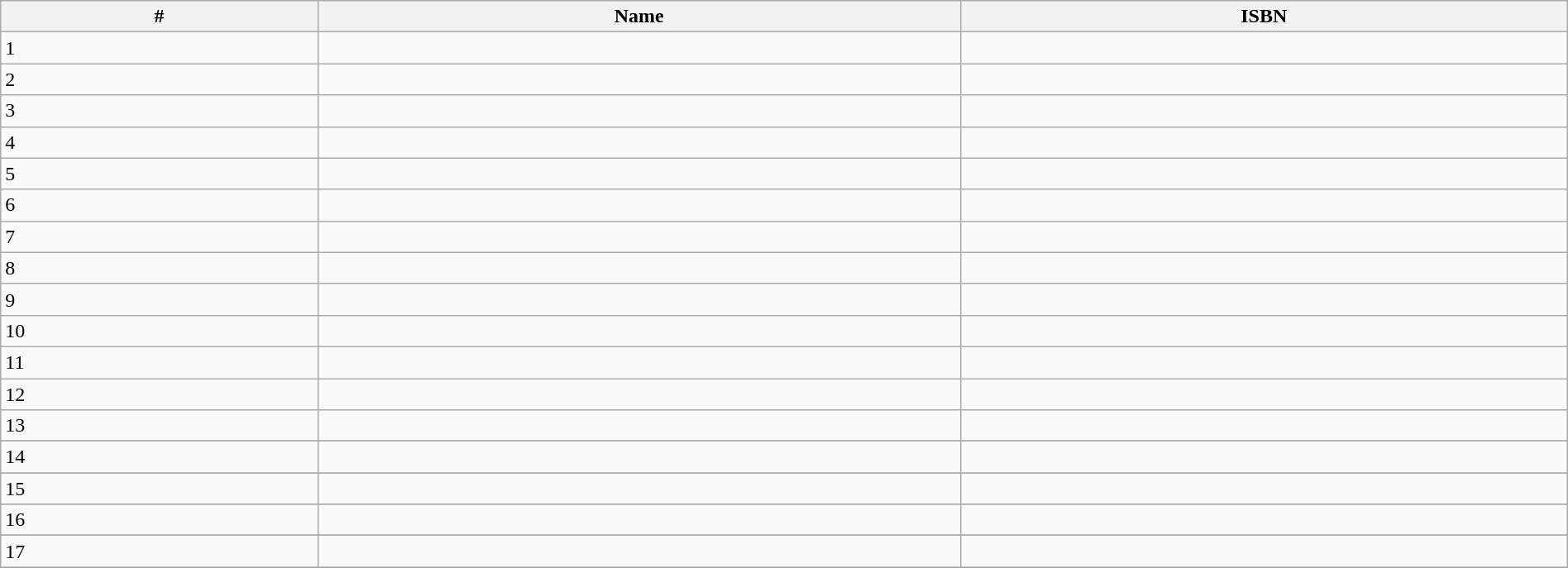<table class="wikitable" width="100%">
<tr>
<th>#</th>
<th>Name</th>
<th>ISBN</th>
</tr>
<tr>
<td>1</td>
<td></td>
<td><small></small></td>
</tr>
<tr>
<td>2</td>
<td></td>
<td><small></small></td>
</tr>
<tr>
<td>3</td>
<td></td>
<td><small></small></td>
</tr>
<tr>
<td>4</td>
<td></td>
<td><small></small></td>
</tr>
<tr>
<td>5</td>
<td></td>
<td><small></small></td>
</tr>
<tr>
<td>6</td>
<td></td>
<td><small></small></td>
</tr>
<tr>
<td>7</td>
<td></td>
<td><small></small></td>
</tr>
<tr>
<td>8</td>
<td></td>
<td><small></small></td>
</tr>
<tr>
<td>9</td>
<td></td>
<td><small></small></td>
</tr>
<tr>
<td>10</td>
<td></td>
<td><small></small></td>
</tr>
<tr>
<td>11</td>
<td></td>
<td><small></small></td>
</tr>
<tr>
<td>12</td>
<td></td>
<td><small></small></td>
</tr>
<tr>
<td>13</td>
<td></td>
<td><small></small></td>
</tr>
<tr>
</tr>
<tr>
<td>14</td>
<td></td>
<td><small></small></td>
</tr>
<tr>
</tr>
<tr>
<td>15</td>
<td></td>
<td><small></small></td>
</tr>
<tr>
</tr>
<tr>
<td>16</td>
<td></td>
<td><small></small></td>
</tr>
<tr>
</tr>
<tr>
<td>17</td>
<td></td>
<td><small></small></td>
</tr>
<tr>
</tr>
</table>
